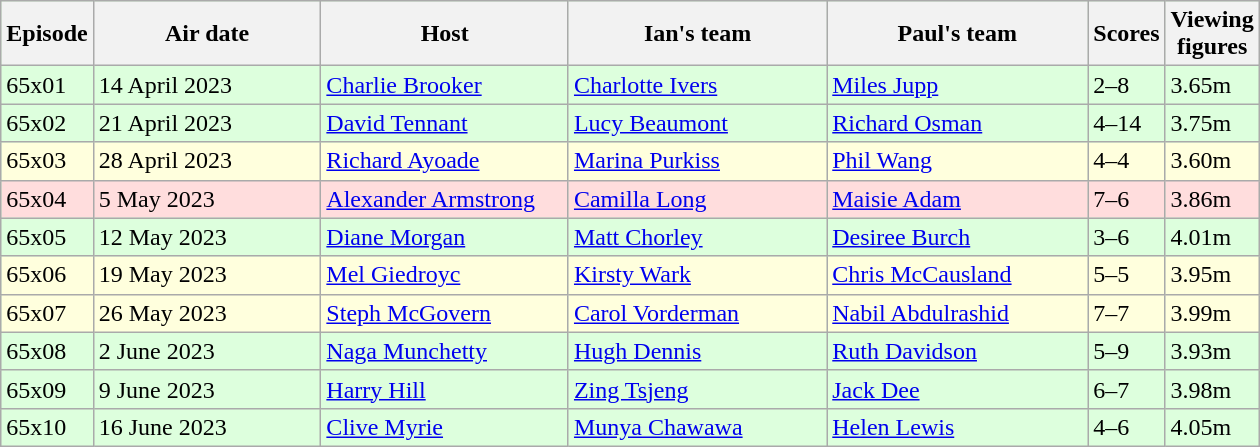<table class="wikitable"  style="width:840px; background:#dfd;">
<tr>
<th style="width:5%;">Episode</th>
<th style="width:21%;">Air date</th>
<th style="width:22%;">Host</th>
<th style="width:23%;">Ian's team</th>
<th style="width:23%;">Paul's team</th>
<th style="width:5%;">Scores</th>
<th style="width:120%;">Viewing figures</th>
</tr>
<tr>
<td>65x01</td>
<td>14 April 2023</td>
<td><a href='#'>Charlie Brooker</a></td>
<td><a href='#'>Charlotte Ivers</a></td>
<td><a href='#'>Miles Jupp</a></td>
<td>2–8</td>
<td>3.65m</td>
</tr>
<tr>
<td>65x02</td>
<td>21 April 2023</td>
<td><a href='#'>David Tennant</a></td>
<td><a href='#'>Lucy Beaumont</a></td>
<td><a href='#'>Richard Osman</a></td>
<td>4–14</td>
<td>3.75m</td>
</tr>
<tr style="background:#ffd;">
<td>65x03</td>
<td>28 April 2023</td>
<td><a href='#'>Richard Ayoade</a></td>
<td><a href='#'>Marina Purkiss</a></td>
<td><a href='#'>Phil Wang</a></td>
<td>4–4</td>
<td>3.60m</td>
</tr>
<tr style="background:#fdd;">
<td>65x04</td>
<td>5 May 2023</td>
<td><a href='#'>Alexander Armstrong</a></td>
<td><a href='#'>Camilla Long</a></td>
<td><a href='#'>Maisie Adam</a></td>
<td>7–6</td>
<td>3.86m</td>
</tr>
<tr>
<td>65x05</td>
<td>12 May 2023</td>
<td><a href='#'>Diane Morgan</a></td>
<td><a href='#'>Matt Chorley</a></td>
<td><a href='#'>Desiree Burch</a></td>
<td>3–6</td>
<td>4.01m</td>
</tr>
<tr style="background:#ffd;">
<td>65x06</td>
<td>19 May 2023</td>
<td><a href='#'>Mel Giedroyc</a></td>
<td><a href='#'>Kirsty Wark</a></td>
<td><a href='#'>Chris McCausland</a></td>
<td>5–5</td>
<td>3.95m</td>
</tr>
<tr style="background:#ffd;">
<td>65x07</td>
<td>26 May 2023</td>
<td><a href='#'>Steph McGovern</a></td>
<td><a href='#'>Carol Vorderman</a></td>
<td><a href='#'>Nabil Abdulrashid</a></td>
<td>7–7</td>
<td>3.99m</td>
</tr>
<tr>
<td>65x08</td>
<td>2 June 2023</td>
<td><a href='#'>Naga Munchetty</a></td>
<td><a href='#'>Hugh Dennis</a></td>
<td><a href='#'>Ruth Davidson</a></td>
<td>5–9</td>
<td>3.93m</td>
</tr>
<tr>
<td>65x09</td>
<td>9 June 2023</td>
<td><a href='#'>Harry Hill</a></td>
<td><a href='#'>Zing Tsjeng</a></td>
<td><a href='#'>Jack Dee</a></td>
<td>6–7</td>
<td>3.98m</td>
</tr>
<tr>
<td>65x10</td>
<td>16 June 2023</td>
<td><a href='#'>Clive Myrie</a></td>
<td><a href='#'>Munya Chawawa</a></td>
<td><a href='#'>Helen Lewis</a></td>
<td>4–6</td>
<td>4.05m</td>
</tr>
</table>
